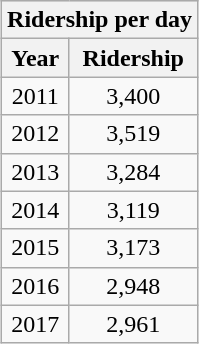<table class="wikitable" style="margin: 1em 0.2em; text-align: center;">
<tr style="background: #ddd;">
<th colspan="2">Ridership per day </th>
</tr>
<tr>
<th>Year</th>
<th>Ridership</th>
</tr>
<tr>
<td>2011</td>
<td>3,400</td>
</tr>
<tr>
<td>2012</td>
<td>3,519</td>
</tr>
<tr>
<td>2013</td>
<td>3,284</td>
</tr>
<tr>
<td>2014</td>
<td>3,119</td>
</tr>
<tr>
<td>2015</td>
<td>3,173</td>
</tr>
<tr>
<td>2016</td>
<td>2,948</td>
</tr>
<tr>
<td>2017</td>
<td>2,961</td>
</tr>
</table>
